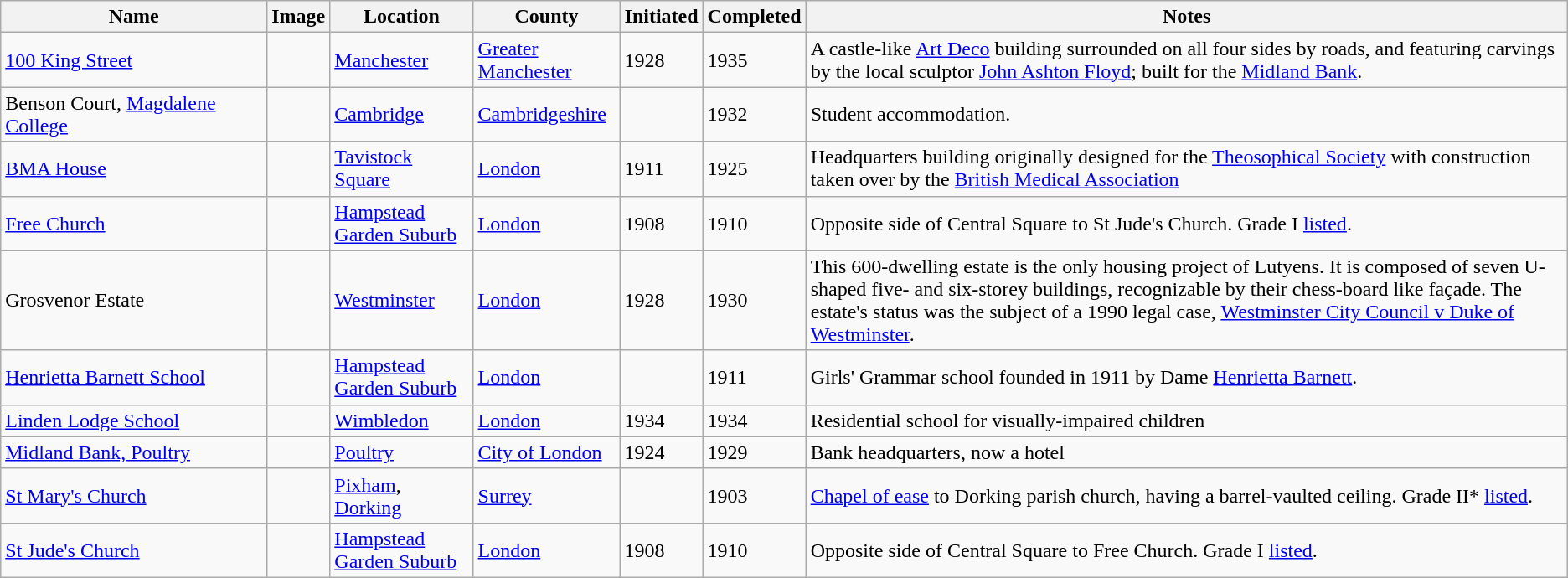<table class="wikitable sortable">
<tr>
<th style="width: 17%;">Name</th>
<th>Image</th>
<th>Location</th>
<th>County</th>
<th>Initiated</th>
<th>Completed</th>
<th>Notes</th>
</tr>
<tr>
<td><a href='#'>100 King Street</a><br><small></small></td>
<td></td>
<td><a href='#'>Manchester</a></td>
<td><a href='#'>Greater Manchester</a></td>
<td>1928</td>
<td>1935</td>
<td>A castle-like <a href='#'>Art Deco</a> building surrounded on all four sides by roads, and featuring carvings by the local sculptor <a href='#'>John Ashton Floyd</a>; built for the <a href='#'>Midland Bank</a>.</td>
</tr>
<tr>
<td>Benson Court, <a href='#'>Magdalene College</a><br><small></small></td>
<td></td>
<td><a href='#'>Cambridge</a></td>
<td><a href='#'>Cambridgeshire</a></td>
<td></td>
<td>1932</td>
<td>Student accommodation.</td>
</tr>
<tr>
<td><a href='#'>BMA House</a><br><small></small></td>
<td></td>
<td><a href='#'>Tavistock Square</a></td>
<td><a href='#'>London</a></td>
<td>1911</td>
<td>1925</td>
<td>Headquarters building originally designed for the <a href='#'>Theosophical Society</a> with construction taken over by the <a href='#'>British Medical Association</a></td>
</tr>
<tr>
<td><a href='#'>Free Church</a><br><small></small></td>
<td></td>
<td><a href='#'>Hampstead Garden Suburb</a></td>
<td><a href='#'>London</a></td>
<td>1908</td>
<td>1910</td>
<td>Opposite side of Central Square to St Jude's Church. Grade I <a href='#'>listed</a>.</td>
</tr>
<tr>
<td>Grosvenor Estate<br><small></small></td>
<td></td>
<td><a href='#'>Westminster</a></td>
<td><a href='#'>London</a></td>
<td>1928</td>
<td>1930</td>
<td>This 600-dwelling estate is the only housing project of Lutyens. It is composed of seven U-shaped five- and six-storey buildings, recognizable by their chess-board like façade. The estate's status was the subject of a 1990 legal case, <a href='#'>Westminster City Council v Duke of Westminster</a>.</td>
</tr>
<tr>
<td><a href='#'>Henrietta Barnett School</a><br><small></small></td>
<td></td>
<td><a href='#'>Hampstead Garden Suburb</a></td>
<td><a href='#'>London</a></td>
<td></td>
<td>1911</td>
<td>Girls' Grammar school founded in 1911 by Dame <a href='#'>Henrietta Barnett</a>.</td>
</tr>
<tr>
<td><a href='#'>Linden Lodge School</a><br><small></small></td>
<td></td>
<td><a href='#'>Wimbledon</a></td>
<td><a href='#'>London</a></td>
<td>1934</td>
<td>1934</td>
<td>Residential school for visually-impaired children</td>
</tr>
<tr>
<td><a href='#'>Midland Bank, Poultry</a><br><small></small></td>
<td></td>
<td><a href='#'>Poultry</a></td>
<td><a href='#'>City of London</a></td>
<td>1924</td>
<td>1929</td>
<td>Bank headquarters, now a hotel</td>
</tr>
<tr>
<td><a href='#'>St Mary's Church</a><br><small></small></td>
<td></td>
<td><a href='#'>Pixham</a>, <a href='#'>Dorking</a></td>
<td><a href='#'>Surrey</a></td>
<td></td>
<td>1903</td>
<td><a href='#'>Chapel of ease</a> to Dorking parish church, having a barrel-vaulted ceiling. Grade II* <a href='#'>listed</a>.</td>
</tr>
<tr>
<td><a href='#'>St Jude's Church</a><br><small></small></td>
<td></td>
<td><a href='#'>Hampstead Garden Suburb</a></td>
<td><a href='#'>London</a></td>
<td>1908</td>
<td>1910</td>
<td>Opposite side of Central Square to Free Church. Grade I <a href='#'>listed</a>.</td>
</tr>
</table>
